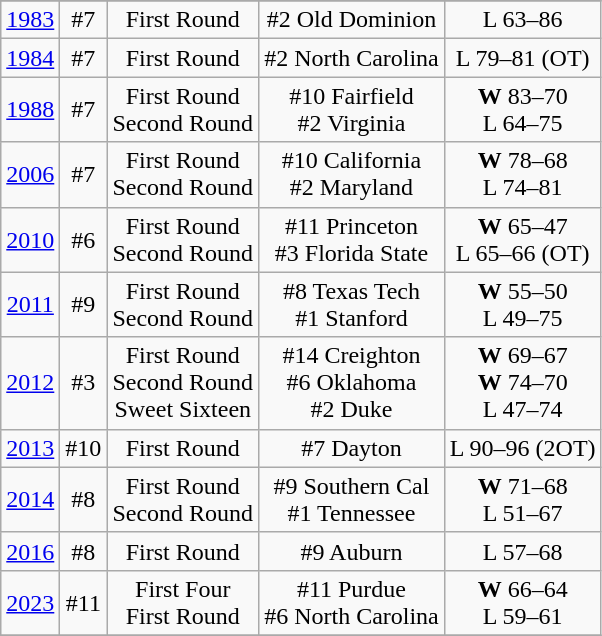<table class="wikitable" style="text-align:center">
<tr>
</tr>
<tr>
<td rowspan=1><a href='#'>1983</a></td>
<td>#7</td>
<td>First Round</td>
<td>#2 Old Dominion</td>
<td>L 63–86</td>
</tr>
<tr style="text-align:center;">
<td rowspan=1><a href='#'>1984</a></td>
<td>#7</td>
<td>First Round</td>
<td>#2 North Carolina</td>
<td>L 79–81 (OT)</td>
</tr>
<tr style="text-align:center;">
<td rowspan=1><a href='#'>1988</a></td>
<td>#7</td>
<td>First Round<br>Second Round</td>
<td>#10 Fairfield<br>#2 Virginia</td>
<td><strong>W</strong> 83–70<br>L 64–75</td>
</tr>
<tr style="text-align:center;">
<td rowspan=1><a href='#'>2006</a></td>
<td>#7</td>
<td>First Round<br>Second Round</td>
<td>#10 California<br>#2 Maryland</td>
<td><strong>W</strong> 78–68<br>L 74–81</td>
</tr>
<tr style="text-align:center;">
<td rowspan=1><a href='#'>2010</a></td>
<td>#6</td>
<td>First Round<br>Second Round</td>
<td>#11 Princeton<br>#3 Florida State</td>
<td><strong>W</strong> 65–47<br>L 65–66 (OT)</td>
</tr>
<tr style="text-align:center;">
<td rowspan=1><a href='#'>2011</a></td>
<td>#9</td>
<td>First Round<br>Second Round</td>
<td>#8 Texas Tech<br>#1 Stanford</td>
<td><strong>W</strong> 55–50<br>L 49–75</td>
</tr>
<tr style="text-align:center;">
<td rowspan=1><a href='#'>2012</a></td>
<td>#3</td>
<td>First Round<br>Second Round<br>Sweet Sixteen</td>
<td>#14 Creighton<br>#6 Oklahoma<br>#2 Duke</td>
<td><strong>W</strong> 69–67<br><strong>W</strong> 74–70<br>L 47–74</td>
</tr>
<tr style="text-align:center;">
<td rowspan=1><a href='#'>2013</a></td>
<td>#10</td>
<td>First Round</td>
<td>#7 Dayton</td>
<td>L 90–96 (2OT)</td>
</tr>
<tr style="text-align:center;">
<td rowspan=1><a href='#'>2014</a></td>
<td>#8</td>
<td>First Round<br>Second Round</td>
<td>#9 Southern Cal<br>#1 Tennessee</td>
<td><strong>W</strong> 71–68<br>L 51–67</td>
</tr>
<tr style="text-align:center;">
<td rowspan=1><a href='#'>2016</a></td>
<td>#8</td>
<td>First Round</td>
<td>#9 Auburn</td>
<td>L 57–68</td>
</tr>
<tr style="text-align:center;">
<td rowspan=1><a href='#'>2023</a></td>
<td>#11</td>
<td>First Four<br>First Round</td>
<td>#11 Purdue<br>#6 North Carolina</td>
<td><strong>W</strong> 66–64<br>L 59–61</td>
</tr>
<tr style="text-align:center;">
</tr>
</table>
